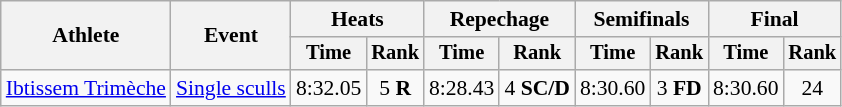<table class="wikitable" style="font-size:90%;">
<tr>
<th rowspan="2">Athlete</th>
<th rowspan="2">Event</th>
<th colspan="2">Heats</th>
<th colspan="2">Repechage</th>
<th colspan="2">Semifinals</th>
<th colspan="2">Final</th>
</tr>
<tr style="font-size:95%">
<th>Time</th>
<th>Rank</th>
<th>Time</th>
<th>Rank</th>
<th>Time</th>
<th>Rank</th>
<th>Time</th>
<th>Rank</th>
</tr>
<tr align=center>
<td align=left><a href='#'>Ibtissem Trimèche</a></td>
<td align=left><a href='#'>Single sculls</a></td>
<td>8:32.05</td>
<td>5 <strong>R</strong></td>
<td>8:28.43</td>
<td>4 <strong>SC/D</strong></td>
<td>8:30.60</td>
<td>3 <strong>FD</strong></td>
<td>8:30.60</td>
<td>24</td>
</tr>
</table>
